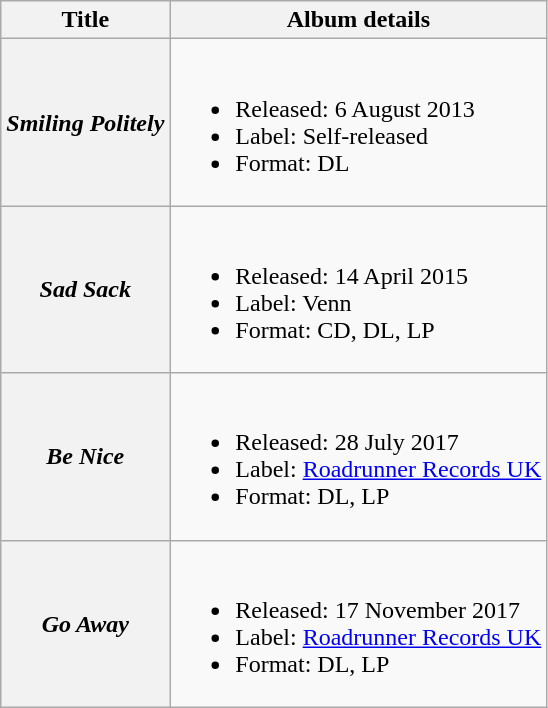<table class="wikitable">
<tr>
<th>Title</th>
<th>Album details</th>
</tr>
<tr>
<th><em>Smiling Politely</em></th>
<td><br><ul><li>Released: 6 August 2013 </li><li>Label: Self-released</li><li>Format: DL</li></ul></td>
</tr>
<tr>
<th><em>Sad Sack</em></th>
<td><br><ul><li>Released: 14 April 2015 </li><li>Label: Venn</li><li>Format: CD, DL, LP</li></ul></td>
</tr>
<tr>
<th><em>Be Nice</em></th>
<td><br><ul><li>Released:  28 July 2017</li><li>Label:  <a href='#'>Roadrunner Records UK</a></li><li>Format:  DL, LP</li></ul></td>
</tr>
<tr>
<th><em>Go Away</em></th>
<td><br><ul><li>Released:  17 November 2017</li><li>Label:  <a href='#'>Roadrunner Records UK</a></li><li>Format:  DL, LP</li></ul></td>
</tr>
</table>
